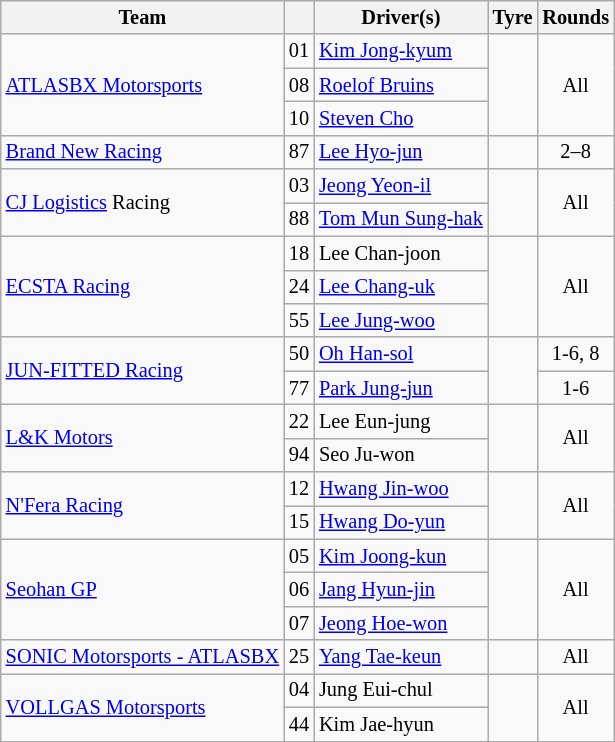<table class="wikitable" style="font-size: 85%;">
<tr>
<th>Team</th>
<th></th>
<th class="unsortable">Driver(s)</th>
<th>Tyre</th>
<th>Rounds</th>
</tr>
<tr>
<td rowspan=3><a href='#'>ATLASBX Motorsports</a></td>
<td>01</td>
<td> <a href='#'>Kim Jong-kyum</a></td>
<td align="center" rowspan=3></td>
<td rowspan=3 align=center>All</td>
</tr>
<tr>
<td>08</td>
<td> <a href='#'>Roelof Bruins</a></td>
</tr>
<tr>
<td>10</td>
<td> <a href='#'>Steven Cho</a></td>
</tr>
<tr>
<td><a href='#'>Brand New Racing</a></td>
<td>87</td>
<td> <a href='#'>Lee Hyo-jun</a></td>
<td align="center"></td>
<td align=center>2–8</td>
</tr>
<tr>
<td rowspan=2><a href='#'>CJ Logistics</a> Racing</td>
<td>03</td>
<td> <a href='#'>Jeong Yeon-il</a></td>
<td align="center" rowspan=2></td>
<td rowspan=2 align=center>All</td>
</tr>
<tr>
<td>88</td>
<td> <a href='#'>Tom Mun Sung-hak</a></td>
</tr>
<tr>
<td rowspan=3><a href='#'>ECSTA Racing</a></td>
<td>18</td>
<td> Lee Chan-joon</td>
<td align="center" rowspan=3></td>
<td rowspan=3 align=center>All</td>
</tr>
<tr>
<td>24</td>
<td> <a href='#'>Lee Chang-uk</a></td>
</tr>
<tr>
<td>55</td>
<td> <a href='#'>Lee Jung-woo</a></td>
</tr>
<tr>
<td rowspan=2><a href='#'>JUN-FITTED Racing</a></td>
<td>50</td>
<td> <a href='#'>Oh Han-sol</a></td>
<td align="center" rowspan=2></td>
<td align=center>1-6, 8</td>
</tr>
<tr>
<td>77</td>
<td> <a href='#'>Park Jung-jun</a></td>
<td align=center>1-6</td>
</tr>
<tr>
<td rowspan=2><a href='#'>L&K Motors</a></td>
<td>22</td>
<td> Lee Eun-jung</td>
<td align="center" rowspan=2></td>
<td rowspan=2 align=center>All</td>
</tr>
<tr>
<td>94</td>
<td> Seo Ju-won</td>
</tr>
<tr>
<td rowspan=2><a href='#'>N'Fera Racing</a></td>
<td>12</td>
<td> <a href='#'>Hwang Jin-woo</a></td>
<td align="center" rowspan=2></td>
<td rowspan=2 align=center>All</td>
</tr>
<tr>
<td>15</td>
<td> <a href='#'>Hwang Do-yun</a></td>
</tr>
<tr>
<td rowspan=3><a href='#'>Seohan GP</a></td>
<td>05</td>
<td> <a href='#'>Kim Joong-kun</a></td>
<td align="center" rowspan=3></td>
<td rowspan=3 align=center>All</td>
</tr>
<tr>
<td>06</td>
<td> <a href='#'>Jang Hyun-jin</a></td>
</tr>
<tr>
<td>07</td>
<td> <a href='#'>Jeong Hoe-won</a></td>
</tr>
<tr>
<td><a href='#'>SONIC Motorsports - ATLASBX</a></td>
<td>25</td>
<td> <a href='#'>Yang Tae-keun</a></td>
<td align="center"></td>
<td align=center>All</td>
</tr>
<tr>
<td rowspan=2><a href='#'>VOLLGAS Motorsports</a></td>
<td>04</td>
<td> Jung Eui-chul</td>
<td align="center" rowspan=2></td>
<td rowspan=2 align=center>All</td>
</tr>
<tr>
<td>44</td>
<td> Kim Jae-hyun</td>
</tr>
<tr>
</tr>
</table>
